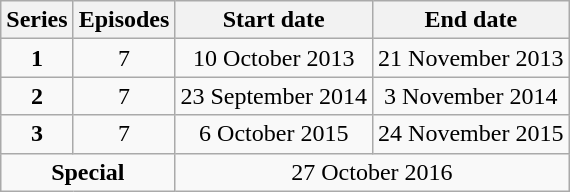<table class="wikitable sortable" style="text-align:center;">
<tr>
<th>Series</th>
<th>Episodes</th>
<th>Start date</th>
<th>End date</th>
</tr>
<tr>
<td><strong>1</strong></td>
<td>7</td>
<td>10 October 2013</td>
<td>21 November 2013</td>
</tr>
<tr>
<td><strong>2</strong></td>
<td>7</td>
<td>23 September 2014</td>
<td>3 November 2014</td>
</tr>
<tr>
<td><strong>3</strong></td>
<td>7</td>
<td>6 October 2015</td>
<td>24 November 2015</td>
</tr>
<tr>
<td colspan="2"><strong>Special</strong></td>
<td colspan="2">27 October 2016</td>
</tr>
</table>
